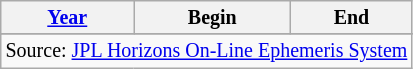<table class="wikitable" style="text-align: center; font-size:smaller;">
<tr>
<th><a href='#'>Year</a></th>
<th>Begin</th>
<th>End</th>
</tr>
<tr>
</tr>
<tr>
</tr>
<tr>
</tr>
<tr>
</tr>
<tr>
</tr>
<tr>
</tr>
<tr>
</tr>
<tr>
</tr>
<tr>
</tr>
<tr>
</tr>
<tr>
</tr>
<tr>
</tr>
<tr>
</tr>
<tr>
</tr>
<tr>
</tr>
<tr>
</tr>
<tr>
</tr>
<tr>
</tr>
<tr>
</tr>
<tr>
</tr>
<tr>
</tr>
<tr>
</tr>
<tr>
</tr>
<tr>
</tr>
<tr>
</tr>
<tr>
</tr>
<tr>
</tr>
<tr>
</tr>
<tr>
</tr>
<tr>
</tr>
<tr>
<td colspan=3>Source: <a href='#'>JPL Horizons On-Line Ephemeris System</a></td>
</tr>
</table>
